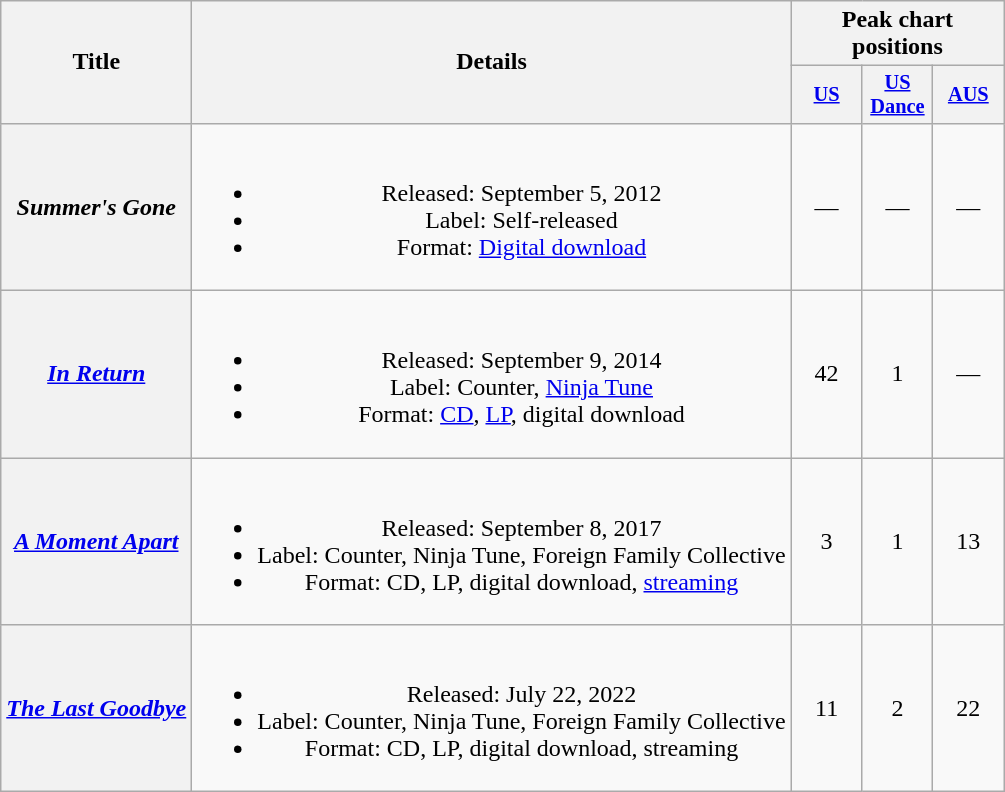<table class="wikitable plainrowheaders" style="text-align:center;">
<tr>
<th scope="col" rowspan="2">Title</th>
<th scope="col" rowspan="2">Details</th>
<th colspan="3">Peak chart positions</th>
</tr>
<tr>
<th scope="col" style="width:3em;font-size:85%;"><a href='#'>US</a><br></th>
<th scope="col" style="width:3em;font-size:85%;"><a href='#'>US<br>Dance</a><br></th>
<th scope="col" style="width:3em;font-size:85%;"><a href='#'>AUS</a><br></th>
</tr>
<tr>
<th scope="row"><em>Summer's Gone</em></th>
<td><br><ul><li>Released: September 5, 2012</li><li>Label: Self-released</li><li>Format: <a href='#'>Digital download</a></li></ul></td>
<td>—</td>
<td>—</td>
<td>—</td>
</tr>
<tr>
<th scope="row"><em><a href='#'>In Return</a></em></th>
<td><br><ul><li>Released: September 9, 2014</li><li>Label: Counter, <a href='#'>Ninja Tune</a></li><li>Format: <a href='#'>CD</a>, <a href='#'>LP</a>, digital download</li></ul></td>
<td>42</td>
<td>1</td>
<td>—</td>
</tr>
<tr>
<th scope="row"><em><a href='#'>A Moment Apart</a></em></th>
<td><br><ul><li>Released: September 8, 2017</li><li>Label: Counter, Ninja Tune, Foreign Family Collective</li><li>Format: CD, LP, digital download, <a href='#'>streaming</a></li></ul></td>
<td>3</td>
<td>1</td>
<td>13</td>
</tr>
<tr>
<th scope="row"><em><a href='#'>The Last Goodbye</a></em></th>
<td><br><ul><li>Released: July 22, 2022</li><li>Label: Counter, Ninja Tune, Foreign Family Collective</li><li>Format: CD, LP, digital download, streaming</li></ul></td>
<td>11</td>
<td>2</td>
<td>22</td>
</tr>
</table>
